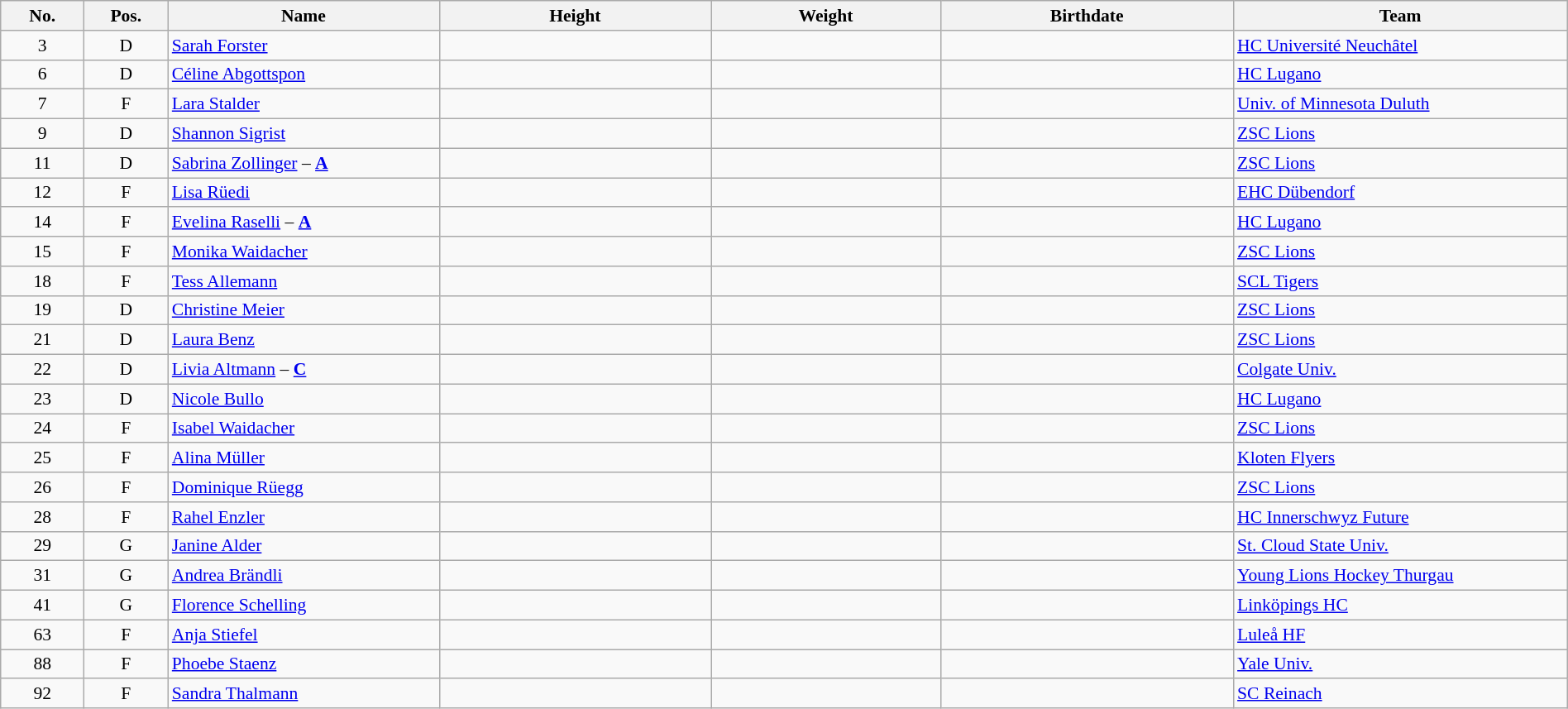<table width="100%" class="wikitable sortable" style="font-size: 90%; text-align: center;">
<tr>
<th style="width:  4%;">No.</th>
<th style="width:  4%;">Pos.</th>
<th style="width: 13%;">Name</th>
<th style="width: 13%;">Height</th>
<th style="width: 11%;">Weight</th>
<th style="width: 14%;">Birthdate</th>
<th style="width: 16%;">Team</th>
</tr>
<tr>
<td>3</td>
<td>D</td>
<td align=left><a href='#'>Sarah Forster</a></td>
<td></td>
<td></td>
<td></td>
<td style="text-align:left;"> <a href='#'>HC Université Neuchâtel</a></td>
</tr>
<tr>
<td>6</td>
<td>D</td>
<td align=left><a href='#'>Céline Abgottspon</a></td>
<td></td>
<td></td>
<td></td>
<td style="text-align:left;"> <a href='#'>HC Lugano</a></td>
</tr>
<tr>
<td>7</td>
<td>F</td>
<td align=left><a href='#'>Lara Stalder</a></td>
<td></td>
<td></td>
<td></td>
<td style="text-align:left;"> <a href='#'>Univ. of Minnesota Duluth</a></td>
</tr>
<tr>
<td>9</td>
<td>D</td>
<td align=left><a href='#'>Shannon Sigrist</a></td>
<td></td>
<td></td>
<td></td>
<td style="text-align:left;"> <a href='#'>ZSC Lions</a></td>
</tr>
<tr>
<td>11</td>
<td>D</td>
<td align=left><a href='#'>Sabrina Zollinger</a> – <strong><a href='#'>A</a></strong></td>
<td></td>
<td></td>
<td></td>
<td style="text-align:left;"> <a href='#'>ZSC Lions</a></td>
</tr>
<tr>
<td>12</td>
<td>F</td>
<td align=left><a href='#'>Lisa Rüedi</a></td>
<td></td>
<td></td>
<td></td>
<td style="text-align:left;"> <a href='#'>EHC Dübendorf</a></td>
</tr>
<tr>
<td>14</td>
<td>F</td>
<td align=left><a href='#'>Evelina Raselli</a> – <strong><a href='#'>A</a></strong></td>
<td></td>
<td></td>
<td></td>
<td style="text-align:left;"> <a href='#'>HC Lugano</a></td>
</tr>
<tr>
<td>15</td>
<td>F</td>
<td align=left><a href='#'>Monika Waidacher</a></td>
<td></td>
<td></td>
<td></td>
<td style="text-align:left;"> <a href='#'>ZSC Lions</a></td>
</tr>
<tr>
<td>18</td>
<td>F</td>
<td align=left><a href='#'>Tess Allemann</a></td>
<td></td>
<td></td>
<td></td>
<td style="text-align:left;"> <a href='#'>SCL Tigers</a></td>
</tr>
<tr>
<td>19</td>
<td>D</td>
<td align=left><a href='#'>Christine Meier</a></td>
<td></td>
<td></td>
<td></td>
<td style="text-align:left;"> <a href='#'>ZSC Lions</a></td>
</tr>
<tr>
<td>21</td>
<td>D</td>
<td align=left><a href='#'>Laura Benz</a></td>
<td></td>
<td></td>
<td></td>
<td style="text-align:left;"> <a href='#'>ZSC Lions</a></td>
</tr>
<tr>
<td>22</td>
<td>D</td>
<td align=left><a href='#'>Livia Altmann</a> –  <strong><a href='#'>C</a></strong></td>
<td></td>
<td></td>
<td></td>
<td style="text-align:left;"> <a href='#'>Colgate Univ.</a></td>
</tr>
<tr>
<td>23</td>
<td>D</td>
<td align=left><a href='#'>Nicole Bullo</a></td>
<td></td>
<td></td>
<td></td>
<td style="text-align:left;"> <a href='#'>HC Lugano</a></td>
</tr>
<tr>
<td>24</td>
<td>F</td>
<td align=left><a href='#'>Isabel Waidacher</a></td>
<td></td>
<td></td>
<td></td>
<td style="text-align:left;"> <a href='#'>ZSC Lions</a></td>
</tr>
<tr>
<td>25</td>
<td>F</td>
<td align=left><a href='#'>Alina Müller</a></td>
<td></td>
<td></td>
<td></td>
<td style="text-align:left;"> <a href='#'>Kloten Flyers</a></td>
</tr>
<tr>
<td>26</td>
<td>F</td>
<td align=left><a href='#'>Dominique Rüegg</a></td>
<td></td>
<td></td>
<td></td>
<td style="text-align:left;"> <a href='#'>ZSC Lions</a></td>
</tr>
<tr>
<td>28</td>
<td>F</td>
<td align=left><a href='#'>Rahel Enzler</a></td>
<td></td>
<td></td>
<td></td>
<td style="text-align:left;"> <a href='#'>HC Innerschwyz Future</a></td>
</tr>
<tr>
<td>29</td>
<td>G</td>
<td align=left><a href='#'>Janine Alder</a></td>
<td></td>
<td></td>
<td></td>
<td style="text-align:left;"> <a href='#'>St. Cloud State Univ.</a></td>
</tr>
<tr>
<td>31</td>
<td>G</td>
<td align=left><a href='#'>Andrea Brändli</a></td>
<td></td>
<td></td>
<td></td>
<td style="text-align:left;"> <a href='#'>Young Lions Hockey Thurgau</a></td>
</tr>
<tr>
<td>41</td>
<td>G</td>
<td align=left><a href='#'>Florence Schelling</a></td>
<td></td>
<td></td>
<td></td>
<td style="text-align:left;"> <a href='#'>Linköpings HC</a></td>
</tr>
<tr>
<td>63</td>
<td>F</td>
<td align=left><a href='#'>Anja Stiefel</a></td>
<td></td>
<td></td>
<td></td>
<td style="text-align:left;"> <a href='#'>Luleå HF</a></td>
</tr>
<tr>
<td>88</td>
<td>F</td>
<td align=left><a href='#'>Phoebe Staenz</a></td>
<td></td>
<td></td>
<td></td>
<td style="text-align:left;"> <a href='#'>Yale Univ.</a></td>
</tr>
<tr>
<td>92</td>
<td>F</td>
<td align=left><a href='#'>Sandra Thalmann</a></td>
<td></td>
<td></td>
<td></td>
<td style="text-align:left;"> <a href='#'>SC Reinach</a></td>
</tr>
</table>
